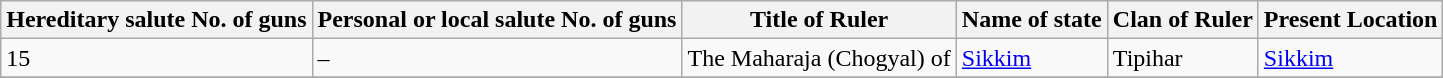<table class="wikitable">
<tr>
<th>Hereditary salute No. of guns</th>
<th>Personal or local salute No. of guns</th>
<th>Title of Ruler</th>
<th>Name of state</th>
<th>Clan of Ruler</th>
<th>Present Location</th>
</tr>
<tr>
<td>15</td>
<td>–</td>
<td>The Maharaja (Chogyal) of</td>
<td> <a href='#'>Sikkim</a></td>
<td>Tipihar</td>
<td><a href='#'>Sikkim</a></td>
</tr>
<tr>
</tr>
</table>
